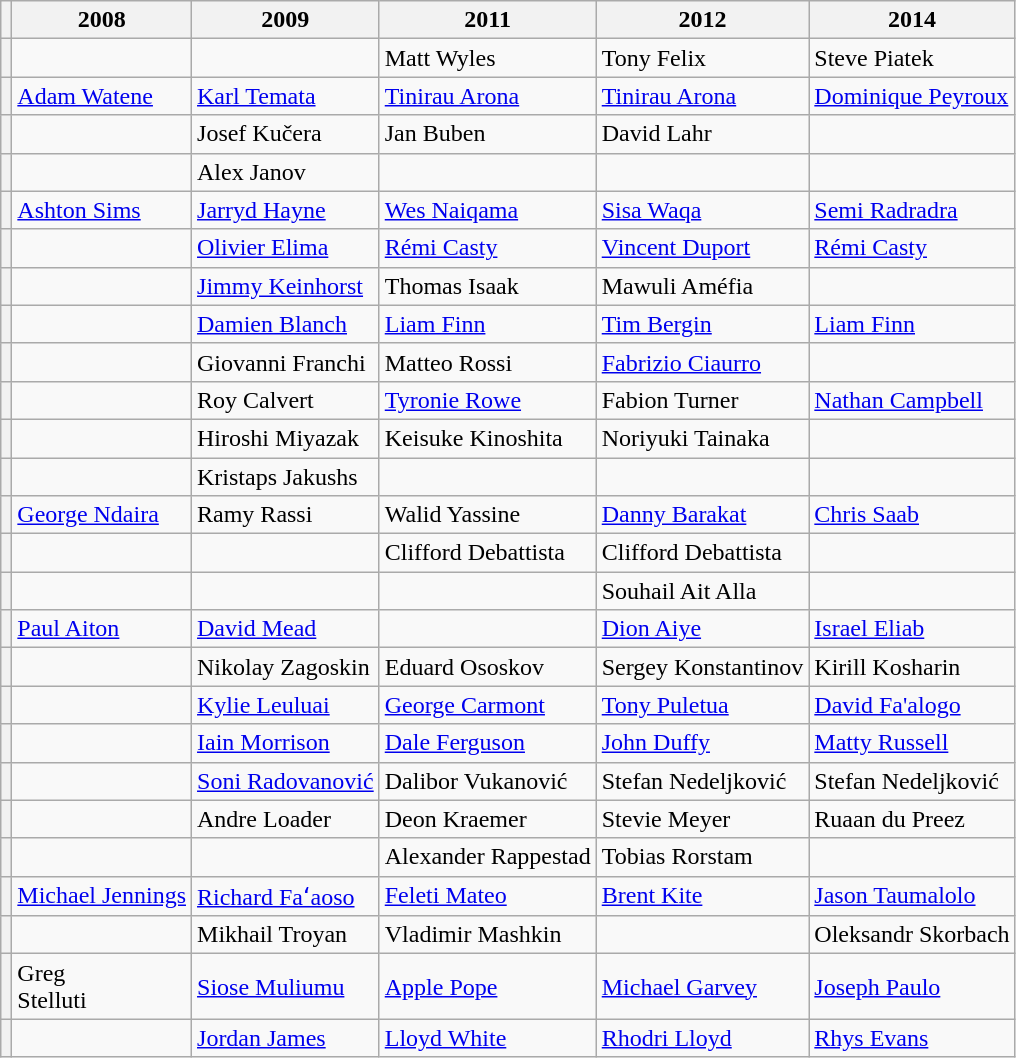<table class="wikitable collapsible collapsed">
<tr>
<th></th>
<th>2008</th>
<th>2009</th>
<th>2011</th>
<th>2012</th>
<th>2014</th>
</tr>
<tr>
<th></th>
<td></td>
<td></td>
<td>Matt Wyles</td>
<td>Tony Felix</td>
<td>Steve Piatek</td>
</tr>
<tr>
<th></th>
<td><a href='#'>Adam Watene</a></td>
<td><a href='#'>Karl Temata</a></td>
<td><a href='#'>Tinirau Arona</a></td>
<td><a href='#'>Tinirau Arona</a></td>
<td><a href='#'>Dominique Peyroux</a></td>
</tr>
<tr>
<th></th>
<td></td>
<td>Josef Kučera</td>
<td>Jan Buben</td>
<td>David Lahr</td>
<td></td>
</tr>
<tr>
<th></th>
<td></td>
<td>Alex Janov</td>
<td></td>
<td></td>
<td></td>
</tr>
<tr>
<th></th>
<td><a href='#'>Ashton Sims</a></td>
<td><a href='#'>Jarryd Hayne</a></td>
<td><a href='#'>Wes Naiqama</a></td>
<td><a href='#'>Sisa Waqa</a></td>
<td><a href='#'>Semi Radradra</a></td>
</tr>
<tr>
<th></th>
<td></td>
<td><a href='#'>Olivier Elima</a></td>
<td><a href='#'>Rémi Casty</a></td>
<td><a href='#'>Vincent Duport</a></td>
<td><a href='#'>Rémi Casty</a></td>
</tr>
<tr>
<th></th>
<td></td>
<td><a href='#'>Jimmy Keinhorst</a></td>
<td>Thomas Isaak</td>
<td>Mawuli Améfia</td>
<td></td>
</tr>
<tr>
<th></th>
<td></td>
<td><a href='#'>Damien Blanch</a></td>
<td><a href='#'>Liam Finn</a></td>
<td><a href='#'>Tim Bergin</a></td>
<td><a href='#'>Liam Finn</a></td>
</tr>
<tr>
<th></th>
<td></td>
<td>Giovanni Franchi</td>
<td>Matteo Rossi</td>
<td><a href='#'>Fabrizio Ciaurro</a></td>
<td></td>
</tr>
<tr>
<th></th>
<td></td>
<td>Roy Calvert</td>
<td><a href='#'>Tyronie Rowe</a></td>
<td>Fabion Turner</td>
<td><a href='#'>Nathan Campbell</a></td>
</tr>
<tr>
<th></th>
<td></td>
<td>Hiroshi Miyazak</td>
<td>Keisuke Kinoshita</td>
<td>Noriyuki Tainaka</td>
<td></td>
</tr>
<tr>
<th></th>
<td></td>
<td>Kristaps Jakushs</td>
<td></td>
<td></td>
<td></td>
</tr>
<tr>
<th></th>
<td><a href='#'>George Ndaira</a></td>
<td>Ramy Rassi</td>
<td>Walid Yassine</td>
<td><a href='#'>Danny Barakat</a></td>
<td><a href='#'>Chris Saab</a></td>
</tr>
<tr>
<th></th>
<td></td>
<td></td>
<td>Clifford Debattista</td>
<td>Clifford Debattista</td>
<td></td>
</tr>
<tr>
<th></th>
<td></td>
<td></td>
<td></td>
<td>Souhail Ait Alla</td>
<td></td>
</tr>
<tr>
<th></th>
<td><a href='#'>Paul Aiton</a></td>
<td><a href='#'>David Mead</a></td>
<td></td>
<td><a href='#'>Dion Aiye</a></td>
<td><a href='#'>Israel Eliab</a></td>
</tr>
<tr>
<th></th>
<td></td>
<td>Nikolay Zagoskin</td>
<td>Eduard Ososkov</td>
<td>Sergey Konstantinov</td>
<td>Kirill Kosharin</td>
</tr>
<tr>
<th></th>
<td></td>
<td><a href='#'>Kylie Leuluai</a></td>
<td><a href='#'>George Carmont</a></td>
<td><a href='#'>Tony Puletua</a></td>
<td><a href='#'>David Fa'alogo</a></td>
</tr>
<tr>
<th></th>
<td></td>
<td><a href='#'>Iain Morrison</a></td>
<td><a href='#'>Dale Ferguson</a></td>
<td><a href='#'>John Duffy</a></td>
<td><a href='#'>Matty Russell</a></td>
</tr>
<tr>
<th></th>
<td></td>
<td><a href='#'>Soni Radovanović</a></td>
<td>Dalibor Vukanović</td>
<td>Stefan Nedeljković</td>
<td>Stefan Nedeljković</td>
</tr>
<tr>
<th></th>
<td></td>
<td>Andre Loader</td>
<td>Deon Kraemer</td>
<td>Stevie Meyer</td>
<td>Ruaan du Preez</td>
</tr>
<tr>
<th></th>
<td></td>
<td></td>
<td>Alexander Rappestad</td>
<td>Tobias Rorstam</td>
<td></td>
</tr>
<tr>
<th></th>
<td><a href='#'>Michael Jennings</a></td>
<td><a href='#'>Richard Faʻaoso</a></td>
<td><a href='#'>Feleti Mateo</a></td>
<td><a href='#'>Brent Kite</a></td>
<td><a href='#'>Jason Taumalolo</a></td>
</tr>
<tr>
<th></th>
<td></td>
<td>Mikhail Troyan</td>
<td>Vladimir Mashkin</td>
<td></td>
<td>Oleksandr Skorbach</td>
</tr>
<tr>
<th></th>
<td>Greg<br>Stelluti</td>
<td><a href='#'>Siose Muliumu</a></td>
<td><a href='#'>Apple Pope</a></td>
<td><a href='#'>Michael Garvey</a></td>
<td><a href='#'>Joseph Paulo</a></td>
</tr>
<tr>
<th></th>
<td></td>
<td><a href='#'>Jordan James</a></td>
<td><a href='#'>Lloyd White</a></td>
<td><a href='#'>Rhodri Lloyd</a></td>
<td><a href='#'>Rhys Evans</a></td>
</tr>
</table>
